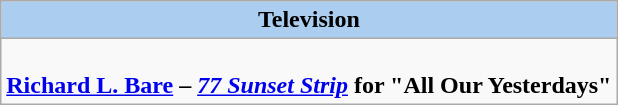<table class=wikitable style="width="100%">
<tr>
<th colspan="2" style="background:#abcdef;">Television</th>
</tr>
<tr>
<td colspan="2" style="vertical-align:top;"><br><strong><a href='#'>Richard L. Bare</a> – <em><a href='#'>77 Sunset Strip</a></em> for "All Our Yesterdays"</strong></td>
</tr>
</table>
